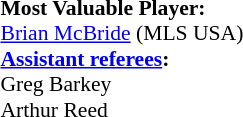<table style="width:50%; font-size:90%;">
<tr>
<td><br><strong>Most Valuable Player:</strong>
<br> <a href='#'>Brian McBride</a> (MLS USA)<br><strong><a href='#'>Assistant referees</a>:</strong>
<br>Greg Barkey
<br>Arthur Reed</td>
</tr>
</table>
